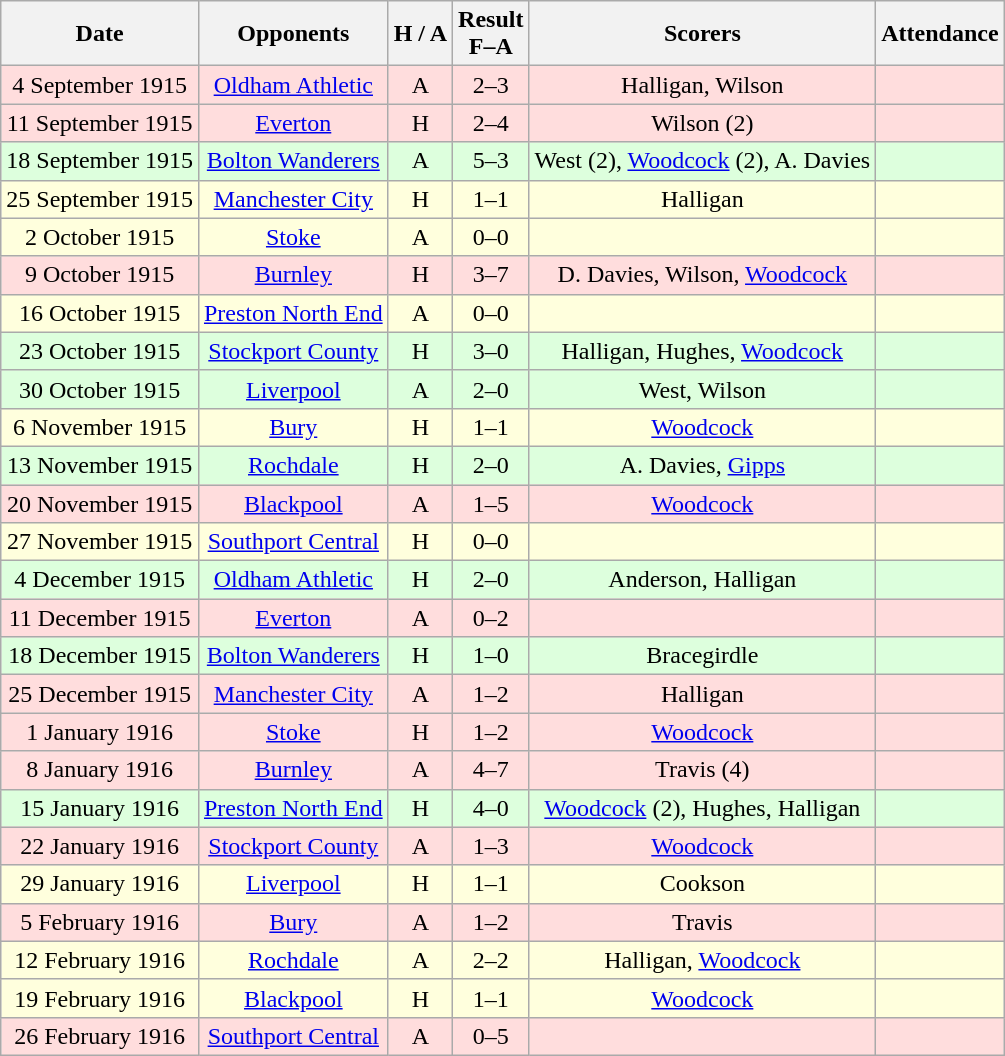<table class="wikitable" style="text-align:center">
<tr>
<th>Date</th>
<th>Opponents</th>
<th>H / A</th>
<th>Result<br>F–A</th>
<th>Scorers</th>
<th>Attendance</th>
</tr>
<tr bgcolor="#ffdddd">
<td>4 September 1915</td>
<td><a href='#'>Oldham Athletic</a></td>
<td>A</td>
<td>2–3</td>
<td>Halligan, Wilson</td>
<td></td>
</tr>
<tr bgcolor="#ffdddd">
<td>11 September 1915</td>
<td><a href='#'>Everton</a></td>
<td>H</td>
<td>2–4</td>
<td>Wilson (2)</td>
<td></td>
</tr>
<tr bgcolor="#ddffdd">
<td>18 September 1915</td>
<td><a href='#'>Bolton Wanderers</a></td>
<td>A</td>
<td>5–3</td>
<td>West (2), <a href='#'>Woodcock</a> (2), A. Davies</td>
<td></td>
</tr>
<tr bgcolor="#ffffdd">
<td>25 September 1915</td>
<td><a href='#'>Manchester City</a></td>
<td>H</td>
<td>1–1</td>
<td>Halligan</td>
<td></td>
</tr>
<tr bgcolor="#ffffdd">
<td>2 October 1915</td>
<td><a href='#'>Stoke</a></td>
<td>A</td>
<td>0–0</td>
<td></td>
<td></td>
</tr>
<tr bgcolor="#ffdddd">
<td>9 October 1915</td>
<td><a href='#'>Burnley</a></td>
<td>H</td>
<td>3–7</td>
<td>D. Davies, Wilson, <a href='#'>Woodcock</a></td>
<td></td>
</tr>
<tr bgcolor="#ffffdd">
<td>16 October 1915</td>
<td><a href='#'>Preston North End</a></td>
<td>A</td>
<td>0–0</td>
<td></td>
<td></td>
</tr>
<tr bgcolor="#ddffdd">
<td>23 October 1915</td>
<td><a href='#'>Stockport County</a></td>
<td>H</td>
<td>3–0</td>
<td>Halligan, Hughes, <a href='#'>Woodcock</a></td>
<td></td>
</tr>
<tr bgcolor="#ddffdd">
<td>30 October 1915</td>
<td><a href='#'>Liverpool</a></td>
<td>A</td>
<td>2–0</td>
<td>West, Wilson</td>
<td></td>
</tr>
<tr bgcolor="#ffffdd">
<td>6 November 1915</td>
<td><a href='#'>Bury</a></td>
<td>H</td>
<td>1–1</td>
<td><a href='#'>Woodcock</a></td>
<td></td>
</tr>
<tr bgcolor="#ddffdd">
<td>13 November 1915</td>
<td><a href='#'>Rochdale</a></td>
<td>H</td>
<td>2–0</td>
<td>A. Davies, <a href='#'>Gipps</a></td>
<td></td>
</tr>
<tr bgcolor="#ffdddd">
<td>20 November 1915</td>
<td><a href='#'>Blackpool</a></td>
<td>A</td>
<td>1–5</td>
<td><a href='#'>Woodcock</a></td>
<td></td>
</tr>
<tr bgcolor="#ffffdd">
<td>27 November 1915</td>
<td><a href='#'>Southport Central</a></td>
<td>H</td>
<td>0–0</td>
<td></td>
<td></td>
</tr>
<tr bgcolor="#ddffdd">
<td>4 December 1915</td>
<td><a href='#'>Oldham Athletic</a></td>
<td>H</td>
<td>2–0</td>
<td>Anderson, Halligan</td>
<td></td>
</tr>
<tr bgcolor="#ffdddd">
<td>11 December 1915</td>
<td><a href='#'>Everton</a></td>
<td>A</td>
<td>0–2</td>
<td></td>
<td></td>
</tr>
<tr bgcolor="#ddffdd">
<td>18 December 1915</td>
<td><a href='#'>Bolton Wanderers</a></td>
<td>H</td>
<td>1–0</td>
<td>Bracegirdle</td>
<td></td>
</tr>
<tr bgcolor="#ffdddd">
<td>25 December 1915</td>
<td><a href='#'>Manchester City</a></td>
<td>A</td>
<td>1–2</td>
<td>Halligan</td>
<td></td>
</tr>
<tr bgcolor="#ffdddd">
<td>1 January 1916</td>
<td><a href='#'>Stoke</a></td>
<td>H</td>
<td>1–2</td>
<td><a href='#'>Woodcock</a></td>
<td></td>
</tr>
<tr bgcolor="#ffdddd">
<td>8 January 1916</td>
<td><a href='#'>Burnley</a></td>
<td>A</td>
<td>4–7</td>
<td>Travis (4)</td>
<td></td>
</tr>
<tr bgcolor="#ddffdd">
<td>15 January 1916</td>
<td><a href='#'>Preston North End</a></td>
<td>H</td>
<td>4–0</td>
<td><a href='#'>Woodcock</a> (2), Hughes, Halligan</td>
<td></td>
</tr>
<tr bgcolor="#ffdddd">
<td>22 January 1916</td>
<td><a href='#'>Stockport County</a></td>
<td>A</td>
<td>1–3</td>
<td><a href='#'>Woodcock</a></td>
<td></td>
</tr>
<tr bgcolor="#ffffdd">
<td>29 January 1916</td>
<td><a href='#'>Liverpool</a></td>
<td>H</td>
<td>1–1</td>
<td>Cookson</td>
<td></td>
</tr>
<tr bgcolor="#ffdddd">
<td>5 February 1916</td>
<td><a href='#'>Bury</a></td>
<td>A</td>
<td>1–2</td>
<td>Travis</td>
<td></td>
</tr>
<tr bgcolor="#ffffdd">
<td>12 February 1916</td>
<td><a href='#'>Rochdale</a></td>
<td>A</td>
<td>2–2</td>
<td>Halligan, <a href='#'>Woodcock</a></td>
<td></td>
</tr>
<tr bgcolor="#ffffdd">
<td>19 February 1916</td>
<td><a href='#'>Blackpool</a></td>
<td>H</td>
<td>1–1</td>
<td><a href='#'>Woodcock</a></td>
<td></td>
</tr>
<tr bgcolor="#ffdddd">
<td>26 February 1916</td>
<td><a href='#'>Southport Central</a></td>
<td>A</td>
<td>0–5</td>
<td></td>
<td></td>
</tr>
</table>
